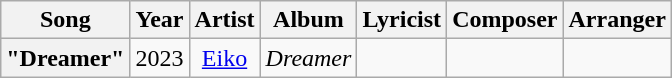<table class="wikitable sortable plainrowheaders" style="text-align:center">
<tr>
<th scope="col">Song</th>
<th scope="col">Year</th>
<th scope="col">Artist</th>
<th scope="col">Album</th>
<th scope="col">Lyricist</th>
<th scope="col">Composer</th>
<th scope="col">Arranger</th>
</tr>
<tr>
<th scope="row">"Dreamer"</th>
<td>2023</td>
<td><a href='#'>Eiko</a></td>
<td><em>Dreamer</em></td>
<td></td>
<td></td>
<td></td>
</tr>
</table>
